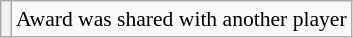<table class="wikitable" style="font-size:90%;">
<tr>
<th></th>
<td>Award was shared with another player</td>
</tr>
</table>
